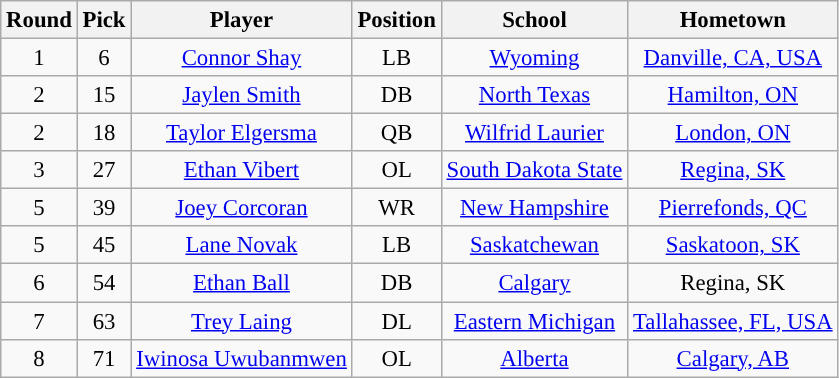<table class="wikitable" style="font-size: 95%;">
<tr>
<th scope="col">Round</th>
<th scope="col">Pick</th>
<th scope="col">Player</th>
<th scope="col">Position</th>
<th scope="col">School</th>
<th scope="col">Hometown</th>
</tr>
<tr align="center">
<td align=center>1</td>
<td>6</td>
<td><a href='#'>Connor Shay</a></td>
<td>LB</td>
<td><a href='#'>Wyoming</a></td>
<td><a href='#'>Danville, CA, USA</a></td>
</tr>
<tr align="center">
<td align=center>2</td>
<td>15</td>
<td><a href='#'>Jaylen Smith</a></td>
<td>DB</td>
<td><a href='#'>North Texas</a></td>
<td><a href='#'>Hamilton, ON</a></td>
</tr>
<tr align="center">
<td align=center>2</td>
<td>18</td>
<td><a href='#'>Taylor Elgersma</a></td>
<td>QB</td>
<td><a href='#'>Wilfrid Laurier</a></td>
<td><a href='#'>London, ON</a></td>
</tr>
<tr align="center">
<td align=center>3</td>
<td>27</td>
<td><a href='#'>Ethan Vibert</a></td>
<td>OL</td>
<td><a href='#'>South Dakota State</a></td>
<td><a href='#'>Regina, SK</a></td>
</tr>
<tr align="center">
<td align=center>5</td>
<td>39</td>
<td><a href='#'>Joey Corcoran</a></td>
<td>WR</td>
<td><a href='#'>New Hampshire</a></td>
<td><a href='#'>Pierrefonds, QC</a></td>
</tr>
<tr align="center">
<td align=center>5</td>
<td>45</td>
<td><a href='#'>Lane Novak</a></td>
<td>LB</td>
<td><a href='#'>Saskatchewan</a></td>
<td><a href='#'>Saskatoon, SK</a></td>
</tr>
<tr align="center">
<td align=center>6</td>
<td>54</td>
<td><a href='#'>Ethan Ball</a></td>
<td>DB</td>
<td><a href='#'>Calgary</a></td>
<td>Regina, SK</td>
</tr>
<tr align="center">
<td align=center>7</td>
<td>63</td>
<td><a href='#'>Trey Laing</a></td>
<td>DL</td>
<td><a href='#'>Eastern Michigan</a></td>
<td><a href='#'>Tallahassee, FL, USA</a></td>
</tr>
<tr align="center">
<td align=center>8</td>
<td>71</td>
<td><a href='#'>Iwinosa Uwubanmwen</a></td>
<td>OL</td>
<td><a href='#'>Alberta</a></td>
<td><a href='#'>Calgary, AB</a></td>
</tr>
</table>
